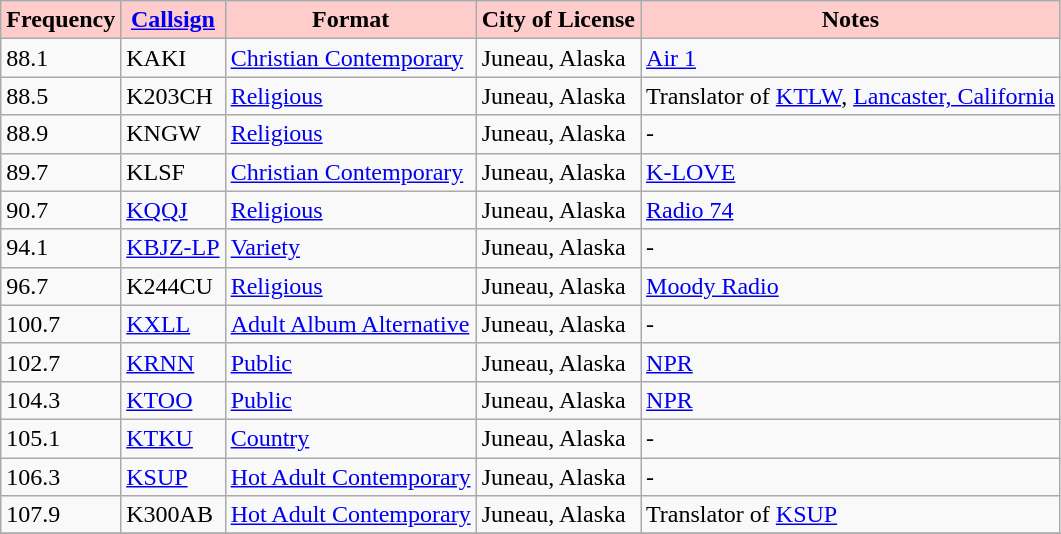<table class="wikitable" border="1">
<tr>
<th style="background:#ffcccc;"><strong>Frequency</strong></th>
<th style="background:#ffcccc;"><strong><a href='#'>Callsign</a></strong></th>
<th style="background:#ffcccc;"><strong>Format</strong></th>
<th style="background:#ffcccc;"><strong>City of License</strong></th>
<th style="background:#ffcccc;"><strong>Notes</strong></th>
</tr>
<tr>
<td>88.1</td>
<td>KAKI</td>
<td><a href='#'>Christian Contemporary</a></td>
<td>Juneau, Alaska</td>
<td><a href='#'>Air 1</a></td>
</tr>
<tr>
<td>88.5</td>
<td>K203CH</td>
<td><a href='#'>Religious</a></td>
<td>Juneau, Alaska</td>
<td>Translator of <a href='#'>KTLW</a>, <a href='#'>Lancaster, California</a></td>
</tr>
<tr>
<td>88.9</td>
<td>KNGW</td>
<td><a href='#'>Religious</a></td>
<td>Juneau, Alaska</td>
<td>-</td>
</tr>
<tr>
<td>89.7</td>
<td>KLSF</td>
<td><a href='#'>Christian Contemporary</a></td>
<td>Juneau, Alaska</td>
<td><a href='#'>K-LOVE</a></td>
</tr>
<tr>
<td>90.7</td>
<td><a href='#'>KQQJ</a></td>
<td><a href='#'>Religious</a></td>
<td>Juneau, Alaska</td>
<td><a href='#'>Radio 74</a></td>
</tr>
<tr>
<td>94.1</td>
<td><a href='#'>KBJZ-LP</a></td>
<td><a href='#'>Variety</a></td>
<td>Juneau, Alaska</td>
<td>-</td>
</tr>
<tr>
<td>96.7</td>
<td>K244CU</td>
<td><a href='#'>Religious</a></td>
<td>Juneau, Alaska</td>
<td><a href='#'>Moody Radio</a></td>
</tr>
<tr>
<td>100.7</td>
<td><a href='#'>KXLL</a></td>
<td><a href='#'>Adult Album Alternative</a></td>
<td>Juneau, Alaska</td>
<td>-</td>
</tr>
<tr>
<td>102.7</td>
<td><a href='#'>KRNN</a></td>
<td><a href='#'>Public</a></td>
<td>Juneau, Alaska</td>
<td><a href='#'>NPR</a></td>
</tr>
<tr>
<td>104.3</td>
<td><a href='#'>KTOO</a></td>
<td><a href='#'>Public</a></td>
<td>Juneau, Alaska</td>
<td><a href='#'>NPR</a></td>
</tr>
<tr>
<td>105.1</td>
<td><a href='#'>KTKU</a></td>
<td><a href='#'>Country</a></td>
<td>Juneau, Alaska</td>
<td>-</td>
</tr>
<tr>
<td>106.3</td>
<td><a href='#'>KSUP</a></td>
<td><a href='#'>Hot Adult Contemporary</a></td>
<td>Juneau, Alaska</td>
<td>-</td>
</tr>
<tr>
<td>107.9</td>
<td>K300AB</td>
<td><a href='#'>Hot Adult Contemporary</a></td>
<td>Juneau, Alaska</td>
<td>Translator of <a href='#'>KSUP</a></td>
</tr>
<tr>
</tr>
</table>
